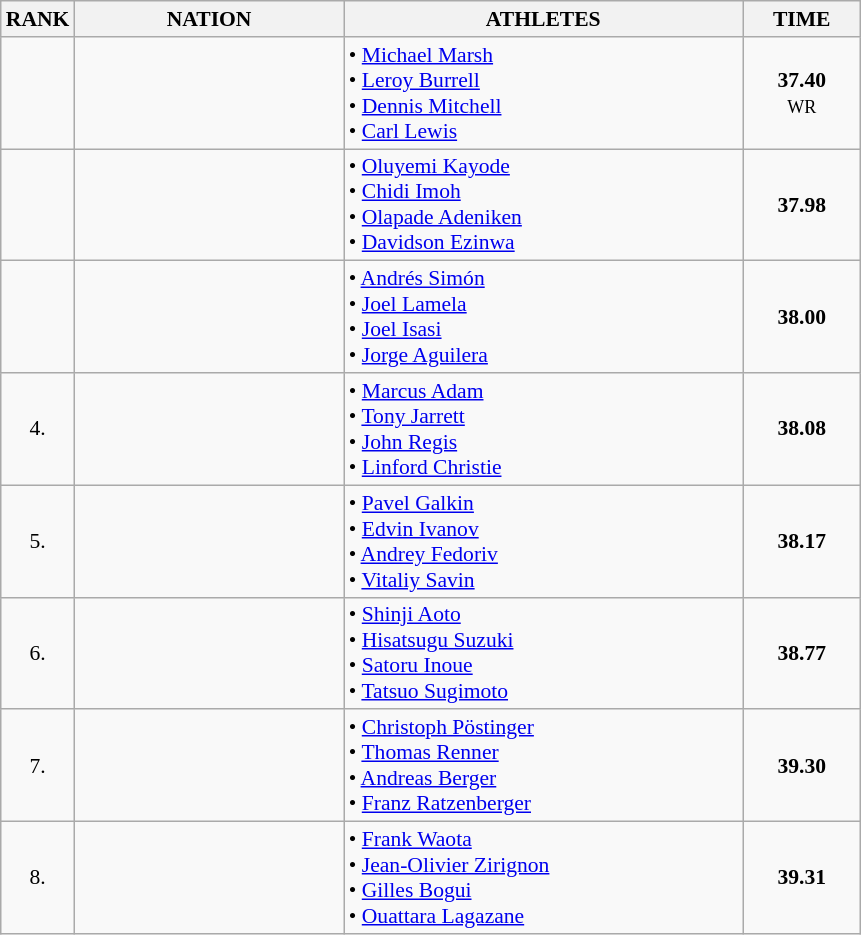<table class="wikitable" style="border-collapse: collapse; font-size: 90%;">
<tr>
<th>RANK</th>
<th style="width: 12em">NATION</th>
<th style="width: 18em">ATHLETES</th>
<th style="width: 5em">TIME</th>
</tr>
<tr>
<td align="center"></td>
<td align="center"></td>
<td>• <a href='#'>Michael Marsh</a><br>• <a href='#'>Leroy Burrell</a><br>• <a href='#'>Dennis Mitchell</a><br>• <a href='#'>Carl Lewis</a></td>
<td align="center"><strong>37.40</strong> <br><small>WR</small></td>
</tr>
<tr>
<td align="center"></td>
<td align="center"></td>
<td>• <a href='#'>Oluyemi Kayode</a><br>• <a href='#'>Chidi Imoh</a><br>• <a href='#'>Olapade Adeniken</a><br>• <a href='#'>Davidson Ezinwa</a></td>
<td align="center"><strong>37.98</strong></td>
</tr>
<tr>
<td align="center"></td>
<td align="center"></td>
<td>• <a href='#'>Andrés Simón</a><br>• <a href='#'>Joel Lamela</a><br>• <a href='#'>Joel Isasi</a><br>• <a href='#'>Jorge Aguilera</a></td>
<td align="center"><strong>38.00</strong></td>
</tr>
<tr>
<td align="center">4.</td>
<td align="center"></td>
<td>• <a href='#'>Marcus Adam</a><br>• <a href='#'>Tony Jarrett</a><br>• <a href='#'>John Regis</a><br>• <a href='#'>Linford Christie</a></td>
<td align="center"><strong>38.08</strong></td>
</tr>
<tr>
<td align="center">5.</td>
<td align="center"></td>
<td>• <a href='#'>Pavel Galkin</a><br>• <a href='#'>Edvin Ivanov</a><br>• <a href='#'>Andrey Fedoriv</a><br>• <a href='#'>Vitaliy Savin</a></td>
<td align="center"><strong>38.17</strong></td>
</tr>
<tr>
<td align="center">6.</td>
<td align="center"></td>
<td>• <a href='#'>Shinji Aoto</a><br>• <a href='#'>Hisatsugu Suzuki</a><br>• <a href='#'>Satoru Inoue</a><br>• <a href='#'>Tatsuo Sugimoto</a></td>
<td align="center"><strong>38.77</strong></td>
</tr>
<tr>
<td align="center">7.</td>
<td align="center"></td>
<td>• <a href='#'>Christoph Pöstinger</a><br>• <a href='#'>Thomas Renner</a><br>• <a href='#'>Andreas Berger</a><br>• <a href='#'>Franz Ratzenberger</a></td>
<td align="center"><strong>39.30</strong></td>
</tr>
<tr>
<td align="center">8.</td>
<td align="center"></td>
<td>• <a href='#'>Frank Waota</a><br>• <a href='#'>Jean-Olivier Zirignon</a><br>• <a href='#'>Gilles Bogui</a><br>• <a href='#'>Ouattara Lagazane</a></td>
<td align="center"><strong>39.31</strong></td>
</tr>
</table>
